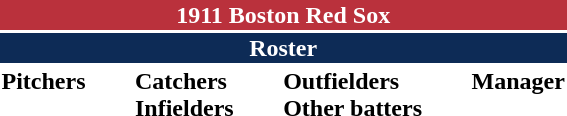<table class="toccolours" style="text-align: left;">
<tr>
<th colspan="10" style="background-color: #ba313c; color: white; text-align: center;">1911 Boston Red Sox</th>
</tr>
<tr>
<td colspan="10" style="background-color: #0d2b56; color: white; text-align: center;"><strong>Roster</strong></td>
</tr>
<tr>
<td valign="top"><strong>Pitchers</strong><br>














</td>
<td width="25px"></td>
<td valign="top"><strong>Catchers</strong><br>




<strong>Infielders</strong>














</td>
<td width="25px"></td>
<td valign="top"><strong>Outfielders</strong><br>





<strong>Other batters</strong>
</td>
<td width="25px"></td>
<td valign="top"><strong>Manager</strong><br></td>
</tr>
</table>
